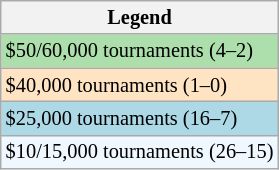<table class="wikitable" style="font-size:85%">
<tr>
<th>Legend</th>
</tr>
<tr style="background:#addfad;">
<td>$50/60,000 tournaments (4–2)</td>
</tr>
<tr style="background:#ffe4c4;">
<td>$40,000 tournaments (1–0)</td>
</tr>
<tr style="background:lightblue;">
<td>$25,000 tournaments (16–7)</td>
</tr>
<tr style="background:#f0f8ff;">
<td>$10/15,000 tournaments (26–15)</td>
</tr>
</table>
